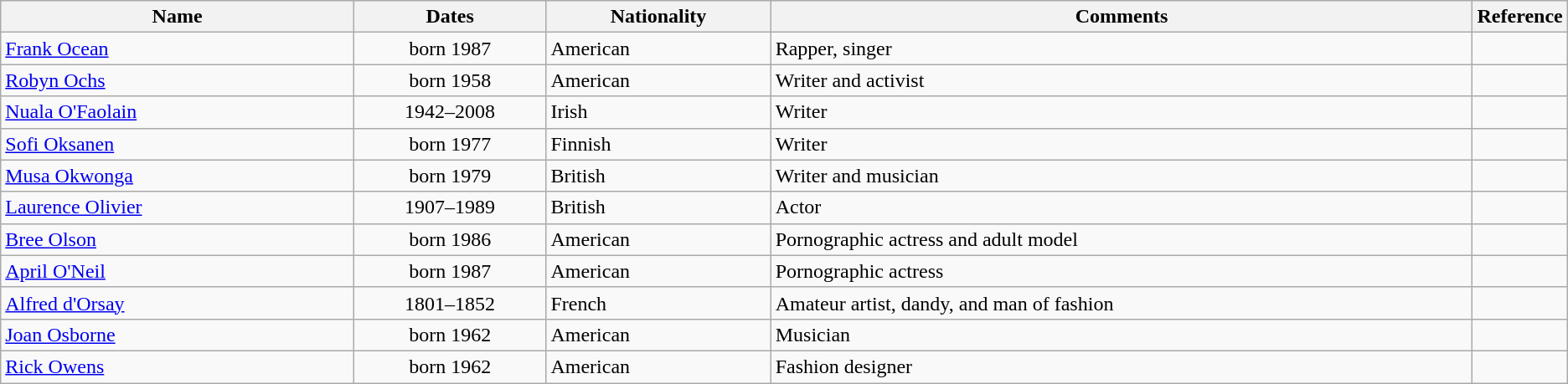<table class="wikitable sortable plainrowheaders">
<tr>
<th style="width:24%;">Name</th>
<th style="width:13%;">Dates</th>
<th style="width:15%;">Nationality</th>
<th style="width:50%;">Comments</th>
<th style="width:3%;">Reference</th>
</tr>
<tr>
<td><a href='#'>Frank Ocean</a></td>
<td align=center>born 1987</td>
<td>American</td>
<td>Rapper, singer</td>
<td></td>
</tr>
<tr>
<td><a href='#'>Robyn Ochs</a></td>
<td align=center>born 1958</td>
<td>American</td>
<td>Writer and activist</td>
<td></td>
</tr>
<tr>
<td><a href='#'>Nuala O'Faolain</a></td>
<td align=center>1942–2008</td>
<td>Irish</td>
<td>Writer</td>
<td></td>
</tr>
<tr>
<td><a href='#'>Sofi Oksanen</a></td>
<td align=center>born 1977</td>
<td>Finnish</td>
<td>Writer</td>
<td></td>
</tr>
<tr>
<td><a href='#'>Musa Okwonga</a></td>
<td align=center>born 1979</td>
<td>British</td>
<td>Writer and musician</td>
<td></td>
</tr>
<tr>
<td><a href='#'>Laurence Olivier</a></td>
<td align=center>1907–1989</td>
<td>British</td>
<td>Actor</td>
<td></td>
</tr>
<tr>
<td><a href='#'>Bree Olson</a></td>
<td align=center>born 1986</td>
<td>American</td>
<td>Pornographic actress and adult model</td>
<td></td>
</tr>
<tr>
<td><a href='#'>April O'Neil</a></td>
<td align=center>born 1987</td>
<td>American</td>
<td>Pornographic actress</td>
<td></td>
</tr>
<tr>
<td><a href='#'>Alfred d'Orsay</a></td>
<td align=center>1801–1852</td>
<td>French</td>
<td>Amateur artist, dandy, and man of fashion</td>
<td></td>
</tr>
<tr>
<td><a href='#'>Joan Osborne</a></td>
<td align=center>born 1962</td>
<td>American</td>
<td>Musician</td>
<td></td>
</tr>
<tr>
<td><a href='#'>Rick Owens</a></td>
<td align=center>born 1962</td>
<td>American</td>
<td>Fashion designer</td>
<td></td>
</tr>
</table>
